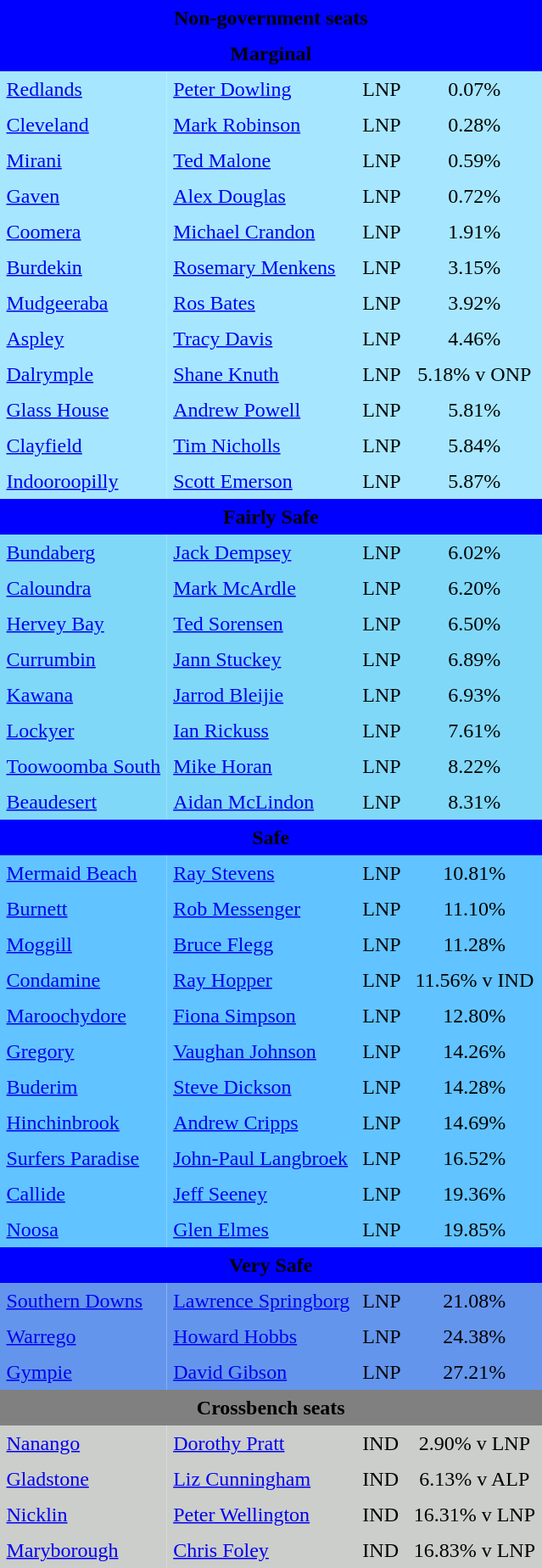<table class="toccolours" cellpadding="5" cellspacing="0" style="float:left; margin-right:.5em; margin-top:.4em; font-size:90 ppt;">
<tr>
<td colspan="4" style="text-align:center; background:blue;"><span><strong>Non-government seats</strong></span></td>
</tr>
<tr>
<td colspan="4" style="text-align:center; background:blue;"><span><strong>Marginal</strong></span></td>
</tr>
<tr>
<td style="text-align:left; background:#a6e7ff;"><a href='#'>Redlands</a></td>
<td style="text-align:left; background:#a6e7ff;"><a href='#'>Peter Dowling</a></td>
<td style="text-align:left; background:#a6e7ff;">LNP</td>
<td style="text-align:center; background:#a6e7ff;">0.07%</td>
</tr>
<tr>
<td style="text-align:left; background:#a6e7ff;"><a href='#'>Cleveland</a></td>
<td style="text-align:left; background:#a6e7ff;"><a href='#'>Mark Robinson</a></td>
<td style="text-align:left; background:#a6e7ff;">LNP</td>
<td style="text-align:center; background:#a6e7ff;">0.28%</td>
</tr>
<tr>
<td style="text-align:left; background:#a6e7ff;"><a href='#'>Mirani</a></td>
<td style="text-align:left; background:#a6e7ff;"><a href='#'>Ted Malone</a></td>
<td style="text-align:left; background:#a6e7ff;">LNP</td>
<td style="text-align:center; background:#a6e7ff;">0.59%</td>
</tr>
<tr>
<td style="text-align:left; background:#a6e7ff;"><a href='#'>Gaven</a></td>
<td style="text-align:left; background:#a6e7ff;"><a href='#'>Alex Douglas</a></td>
<td style="text-align:left; background:#a6e7ff;">LNP</td>
<td style="text-align:center; background:#a6e7ff;">0.72%</td>
</tr>
<tr>
<td style="text-align:left; background:#a6e7ff;"><a href='#'>Coomera</a></td>
<td style="text-align:left; background:#a6e7ff;"><a href='#'>Michael Crandon</a></td>
<td style="text-align:left; background:#a6e7ff;">LNP</td>
<td style="text-align:center; background:#a6e7ff;">1.91%</td>
</tr>
<tr>
<td style="text-align:left; background:#a6e7ff;"><a href='#'>Burdekin</a></td>
<td style="text-align:left; background:#a6e7ff;"><a href='#'>Rosemary Menkens</a></td>
<td style="text-align:left; background:#a6e7ff;">LNP</td>
<td style="text-align:center; background:#a6e7ff;">3.15%</td>
</tr>
<tr>
<td style="text-align:left; background:#a6e7ff;"><a href='#'>Mudgeeraba</a></td>
<td style="text-align:left; background:#a6e7ff;"><a href='#'>Ros Bates</a></td>
<td style="text-align:left; background:#a6e7ff;">LNP</td>
<td style="text-align:center; background:#a6e7ff;">3.92%</td>
</tr>
<tr>
<td style="text-align:left; background:#a6e7ff;"><a href='#'>Aspley</a></td>
<td style="text-align:left; background:#a6e7ff;"><a href='#'>Tracy Davis</a></td>
<td style="text-align:left; background:#a6e7ff;">LNP</td>
<td style="text-align:center; background:#a6e7ff;">4.46%</td>
</tr>
<tr>
<td style="text-align:left; background:#a6e7ff;"><a href='#'>Dalrymple</a></td>
<td style="text-align:left; background:#a6e7ff;"><a href='#'>Shane Knuth</a></td>
<td style="text-align:left; background:#a6e7ff;">LNP</td>
<td style="text-align:center; background:#a6e7ff;">5.18% v ONP</td>
</tr>
<tr>
<td style="text-align:left; background:#a6e7ff;"><a href='#'>Glass House</a></td>
<td style="text-align:left; background:#a6e7ff;"><a href='#'>Andrew Powell</a></td>
<td style="text-align:left; background:#a6e7ff;">LNP</td>
<td style="text-align:center; background:#a6e7ff;">5.81%</td>
</tr>
<tr>
<td style="text-align:left; background:#a6e7ff;"><a href='#'>Clayfield</a></td>
<td style="text-align:left; background:#a6e7ff;"><a href='#'>Tim Nicholls</a></td>
<td style="text-align:left; background:#a6e7ff;">LNP</td>
<td style="text-align:center; background:#a6e7ff;">5.84%</td>
</tr>
<tr>
<td style="text-align:left; background:#a6e7ff;"><a href='#'>Indooroopilly</a></td>
<td style="text-align:left; background:#a6e7ff;"><a href='#'>Scott Emerson</a></td>
<td style="text-align:left; background:#a6e7ff;">LNP</td>
<td style="text-align:center; background:#a6e7ff;">5.87%</td>
</tr>
<tr>
<td colspan="4" style="text-align:center; background:blue;"><span><strong>Fairly Safe</strong></span></td>
</tr>
<tr>
<td style="text-align:left; background:#80d8f9;"><a href='#'>Bundaberg</a></td>
<td style="text-align:left; background:#80d8f9;"><a href='#'>Jack Dempsey</a></td>
<td style="text-align:left; background:#80d8f9;">LNP</td>
<td style="text-align:center; background:#80d8f9;">6.02%</td>
</tr>
<tr>
<td style="text-align:left; background:#80d8f9;"><a href='#'>Caloundra</a></td>
<td style="text-align:left; background:#80d8f9;"><a href='#'>Mark McArdle</a></td>
<td style="text-align:left; background:#80d8f9;">LNP</td>
<td style="text-align:center; background:#80d8f9;">6.20%</td>
</tr>
<tr>
<td style="text-align:left; background:#80d8f9;"><a href='#'>Hervey Bay</a></td>
<td style="text-align:left; background:#80d8f9;"><a href='#'>Ted Sorensen</a></td>
<td style="text-align:left; background:#80d8f9;">LNP</td>
<td style="text-align:center; background:#80d8f9;">6.50%</td>
</tr>
<tr>
<td style="text-align:left; background:#80d8f9;"><a href='#'>Currumbin</a></td>
<td style="text-align:left; background:#80d8f9;"><a href='#'>Jann Stuckey</a></td>
<td style="text-align:left; background:#80d8f9;">LNP</td>
<td style="text-align:center; background:#80d8f9;">6.89%</td>
</tr>
<tr>
<td style="text-align:left; background:#80d8f9;"><a href='#'>Kawana</a></td>
<td style="text-align:left; background:#80d8f9;"><a href='#'>Jarrod Bleijie</a></td>
<td style="text-align:left; background:#80d8f9;">LNP</td>
<td style="text-align:center; background:#80d8f9;">6.93%</td>
</tr>
<tr>
<td style="text-align:left; background:#80d8f9;"><a href='#'>Lockyer</a></td>
<td style="text-align:left; background:#80d8f9;"><a href='#'>Ian Rickuss</a></td>
<td style="text-align:left; background:#80d8f9;">LNP</td>
<td style="text-align:center; background:#80d8f9;">7.61%</td>
</tr>
<tr>
<td style="text-align:left; background:#80d8f9;"><a href='#'>Toowoomba South</a></td>
<td style="text-align:left; background:#80d8f9;"><a href='#'>Mike Horan</a></td>
<td style="text-align:left; background:#80d8f9;">LNP</td>
<td style="text-align:center; background:#80d8f9;">8.22%</td>
</tr>
<tr>
<td style="text-align:left; background:#80d8f9;"><a href='#'>Beaudesert</a></td>
<td style="text-align:left; background:#80d8f9;"><a href='#'>Aidan McLindon</a></td>
<td style="text-align:left; background:#80d8f9;">LNP</td>
<td style="text-align:center; background:#80d8f9;">8.31%</td>
</tr>
<tr>
<td colspan="4" style="text-align:center; background:blue;"><span><strong>Safe</strong></span></td>
</tr>
<tr>
<td style="text-align:left; background:#61c3ff;"><a href='#'>Mermaid Beach</a></td>
<td style="text-align:left; background:#61c3ff;"><a href='#'>Ray Stevens</a></td>
<td style="text-align:left; background:#61c3ff;">LNP</td>
<td style="text-align:center; background:#61c3ff;">10.81%</td>
</tr>
<tr>
<td style="text-align:left; background:#61c3ff;"><a href='#'>Burnett</a></td>
<td style="text-align:left; background:#61c3ff;"><a href='#'>Rob Messenger</a></td>
<td style="text-align:left; background:#61c3ff;">LNP</td>
<td style="text-align:center; background:#61c3ff;">11.10%</td>
</tr>
<tr>
<td style="text-align:left; background:#61c3ff;"><a href='#'>Moggill</a></td>
<td style="text-align:left; background:#61c3ff;"><a href='#'>Bruce Flegg</a></td>
<td style="text-align:left; background:#61c3ff;">LNP</td>
<td style="text-align:center; background:#61c3ff;">11.28%</td>
</tr>
<tr>
<td style="text-align:left; background:#61c3ff;"><a href='#'>Condamine</a></td>
<td style="text-align:left; background:#61c3ff;"><a href='#'>Ray Hopper</a></td>
<td style="text-align:left; background:#61c3ff;">LNP</td>
<td style="text-align:center; background:#61c3ff;">11.56% v IND</td>
</tr>
<tr>
<td style="text-align:left; background:#61c3ff;"><a href='#'>Maroochydore</a></td>
<td style="text-align:left; background:#61c3ff;"><a href='#'>Fiona Simpson</a></td>
<td style="text-align:left; background:#61c3ff;">LNP</td>
<td style="text-align:center; background:#61c3ff;">12.80%</td>
</tr>
<tr>
<td style="text-align:left; background:#61c3ff;"><a href='#'>Gregory</a></td>
<td style="text-align:left; background:#61c3ff;"><a href='#'>Vaughan Johnson</a></td>
<td style="text-align:left; background:#61c3ff;">LNP</td>
<td style="text-align:center; background:#61c3ff;">14.26%</td>
</tr>
<tr>
<td style="text-align:left; background:#61c3ff;"><a href='#'>Buderim</a></td>
<td style="text-align:left; background:#61c3ff;"><a href='#'>Steve Dickson</a></td>
<td style="text-align:left; background:#61c3ff;">LNP</td>
<td style="text-align:center; background:#61c3ff;">14.28%</td>
</tr>
<tr>
<td style="text-align:left; background:#61c3ff;"><a href='#'>Hinchinbrook</a></td>
<td style="text-align:left; background:#61c3ff;"><a href='#'>Andrew Cripps</a></td>
<td style="text-align:left; background:#61c3ff;">LNP</td>
<td style="text-align:center; background:#61c3ff;">14.69%</td>
</tr>
<tr>
<td style="text-align:left; background:#61c3ff;"><a href='#'>Surfers Paradise</a></td>
<td style="text-align:left; background:#61c3ff;"><a href='#'>John-Paul Langbroek</a></td>
<td style="text-align:left; background:#61c3ff;">LNP</td>
<td style="text-align:center; background:#61c3ff;">16.52%</td>
</tr>
<tr>
<td style="text-align:left; background:#61c3ff;"><a href='#'>Callide</a></td>
<td style="text-align:left; background:#61c3ff;"><a href='#'>Jeff Seeney</a></td>
<td style="text-align:left; background:#61c3ff;">LNP</td>
<td style="text-align:center; background:#61c3ff;">19.36%</td>
</tr>
<tr>
<td style="text-align:left; background:#61c3ff;"><a href='#'>Noosa</a></td>
<td style="text-align:left; background:#61c3ff;"><a href='#'>Glen Elmes</a></td>
<td style="text-align:left; background:#61c3ff;">LNP</td>
<td style="text-align:center; background:#61c3ff;">19.85%</td>
</tr>
<tr>
<td colspan="4" style="text-align:center; background:blue;"><span><strong>Very Safe</strong></span></td>
</tr>
<tr>
<td style="text-align:left; background:#6495ed;"><a href='#'>Southern Downs</a></td>
<td style="text-align:left; background:#6495ed;"><a href='#'>Lawrence Springborg</a></td>
<td style="text-align:left; background:#6495ed;">LNP</td>
<td style="text-align:center; background:#6495ed;">21.08%</td>
</tr>
<tr>
<td style="text-align:left; background:#6495ed;"><a href='#'>Warrego</a></td>
<td style="text-align:left; background:#6495ed;"><a href='#'>Howard Hobbs</a></td>
<td style="text-align:left; background:#6495ed;">LNP</td>
<td style="text-align:center; background:#6495ed;">24.38%</td>
</tr>
<tr>
<td style="text-align:left; background:#6495ed;"><a href='#'>Gympie</a></td>
<td style="text-align:left; background:#6495ed;"><a href='#'>David Gibson</a></td>
<td style="text-align:left; background:#6495ed;">LNP</td>
<td style="text-align:center; background:#6495ed;">27.21%</td>
</tr>
<tr>
<td colspan="4" style="text-align:center; background:gray;"><span><strong>Crossbench seats</strong></span></td>
</tr>
<tr>
<td style="text-align:left; background:#CCCECB;"><a href='#'>Nanango</a></td>
<td style="text-align:left; background:#CCCECB;"><a href='#'>Dorothy Pratt</a></td>
<td style="text-align:left; background:#CCCECB;">IND</td>
<td style="text-align:center; background:#CCCECB;">2.90% v LNP</td>
</tr>
<tr>
<td style="text-align:left; background:#CCCECB;"><a href='#'>Gladstone</a></td>
<td style="text-align:left; background:#CCCECB;"><a href='#'>Liz Cunningham</a></td>
<td style="text-align:left; background:#CCCECB;">IND</td>
<td style="text-align:center; background:#CCCECB;">6.13% v ALP</td>
</tr>
<tr>
<td style="text-align:left; background:#CCCECB;"><a href='#'>Nicklin</a></td>
<td style="text-align:left; background:#CCCECB;"><a href='#'>Peter Wellington</a></td>
<td style="text-align:left; background:#CCCECB;">IND</td>
<td style="text-align:center; background:#CCCECB;">16.31% v LNP</td>
</tr>
<tr>
<td style="text-align:left; background:#CCCECB;"><a href='#'>Maryborough</a></td>
<td style="text-align:left; background:#CCCECB;"><a href='#'>Chris Foley</a></td>
<td style="text-align:left; background:#CCCECB;">IND</td>
<td style="text-align:center; background:#CCCECB;">16.83% v LNP</td>
</tr>
<tr>
</tr>
</table>
